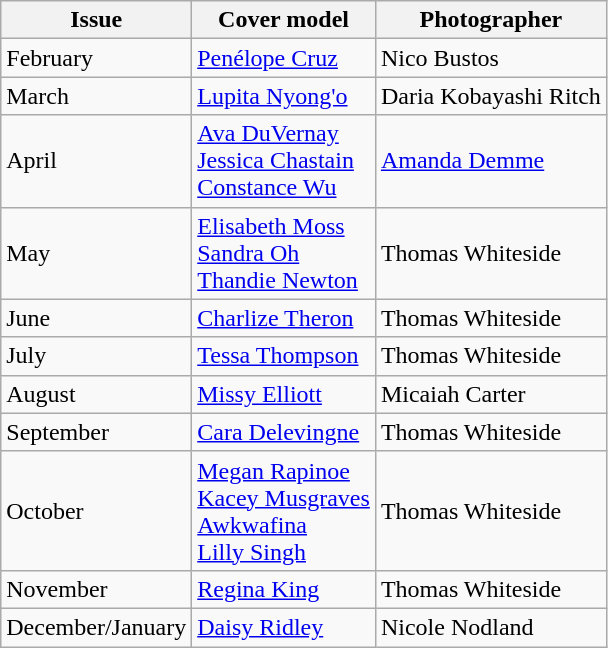<table class="sortable wikitable">
<tr>
<th>Issue</th>
<th>Cover model</th>
<th>Photographer</th>
</tr>
<tr>
<td>February</td>
<td><a href='#'>Penélope Cruz</a></td>
<td>Nico Bustos</td>
</tr>
<tr>
<td>March</td>
<td><a href='#'>Lupita Nyong'o</a></td>
<td>Daria Kobayashi Ritch</td>
</tr>
<tr>
<td>April</td>
<td><a href='#'>Ava DuVernay</a><br><a href='#'>Jessica Chastain</a><br><a href='#'>Constance Wu</a></td>
<td><a href='#'>Amanda Demme</a></td>
</tr>
<tr>
<td>May</td>
<td><a href='#'>Elisabeth Moss</a><br><a href='#'>Sandra Oh</a><br><a href='#'>Thandie Newton</a></td>
<td>Thomas Whiteside</td>
</tr>
<tr>
<td>June</td>
<td><a href='#'>Charlize Theron</a></td>
<td>Thomas Whiteside</td>
</tr>
<tr>
<td>July</td>
<td><a href='#'>Tessa Thompson</a></td>
<td>Thomas Whiteside</td>
</tr>
<tr>
<td>August</td>
<td><a href='#'>Missy Elliott</a></td>
<td>Micaiah Carter</td>
</tr>
<tr>
<td>September</td>
<td><a href='#'>Cara Delevingne</a></td>
<td>Thomas Whiteside</td>
</tr>
<tr>
<td>October</td>
<td><a href='#'>Megan Rapinoe</a><br><a href='#'>Kacey Musgraves</a><br><a href='#'>Awkwafina</a><br><a href='#'>Lilly Singh</a></td>
<td>Thomas Whiteside</td>
</tr>
<tr>
<td>November</td>
<td><a href='#'>Regina King</a></td>
<td>Thomas Whiteside</td>
</tr>
<tr>
<td>December/January</td>
<td><a href='#'>Daisy Ridley</a></td>
<td>Nicole Nodland</td>
</tr>
</table>
